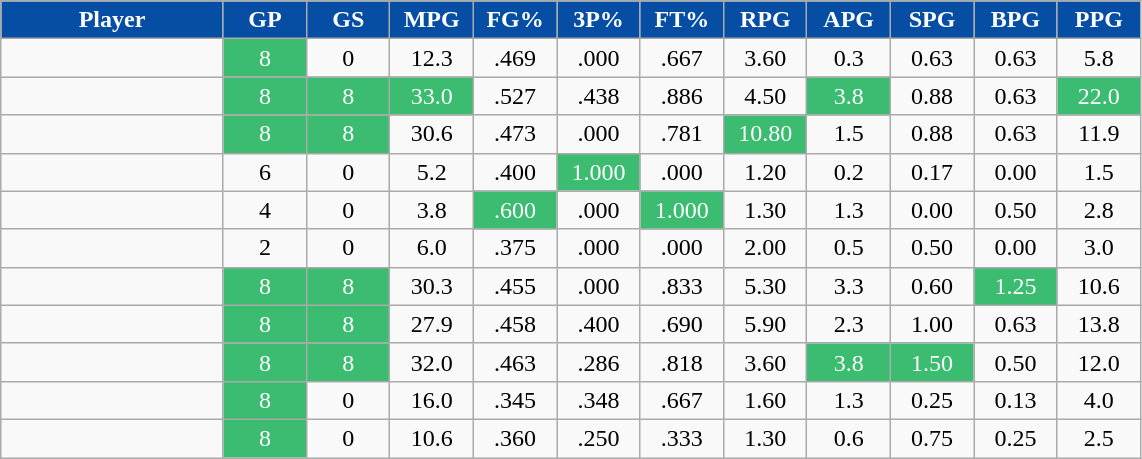<table class="wikitable sortable" style="text-align:center;">
<tr>
<th style="background:#054EA4;color:white;" width="16%">Player</th>
<th style="background:#054EA4;color:white;" width="6%">GP</th>
<th style="background:#054EA4;color:white;" width="6%">GS</th>
<th style="background:#054EA4;color:white;" width="6%">MPG</th>
<th style="background:#054EA4;color:white;" width="6%">FG%</th>
<th style="background:#054EA4;color:white;" width="6%">3P%</th>
<th style="background:#054EA4;color:white;" width="6%">FT%</th>
<th style="background:#054EA4;color:white;" width="6%">RPG</th>
<th style="background:#054EA4;color:white;" width="6%">APG</th>
<th style="background:#054EA4;color:white;" width="6%">SPG</th>
<th style="background:#054EA4;color:white;" width="6%">BPG</th>
<th style="background:#054EA4;color:white;" width="6%">PPG</th>
</tr>
<tr>
<td></td>
<td style="background:#3CBC71; color:white">8</td>
<td>0</td>
<td>12.3</td>
<td>.469</td>
<td>.000</td>
<td>.667</td>
<td>3.60</td>
<td>0.3</td>
<td>0.63</td>
<td>0.63</td>
<td>5.8</td>
</tr>
<tr>
<td></td>
<td style="background:#3CBC71; color:white">8</td>
<td style="background:#3CBC71; color:white">8</td>
<td style="background:#3CBC71; color:white">33.0</td>
<td>.527</td>
<td>.438</td>
<td>.886</td>
<td>4.50</td>
<td style="background:#3CBC71; color:white">3.8</td>
<td>0.88</td>
<td>0.63</td>
<td style="background:#3CBC71; color:white">22.0</td>
</tr>
<tr>
<td></td>
<td style="background:#3CBC71; color:white">8</td>
<td style="background:#3CBC71; color:white">8</td>
<td>30.6</td>
<td>.473</td>
<td>.000</td>
<td>.781</td>
<td style="background:#3CBC71; color:white">10.80</td>
<td>1.5</td>
<td>0.88</td>
<td>0.63</td>
<td>11.9</td>
</tr>
<tr>
<td></td>
<td>6</td>
<td>0</td>
<td>5.2</td>
<td>.400</td>
<td style="background:#3CBC71; color:white">1.000</td>
<td>.000</td>
<td>1.20</td>
<td>0.2</td>
<td>0.17</td>
<td>0.00</td>
<td>1.5</td>
</tr>
<tr>
<td></td>
<td>4</td>
<td>0</td>
<td>3.8</td>
<td style="background:#3CBC71; color:white">.600</td>
<td>.000</td>
<td style="background:#3CBC71; color:white">1.000</td>
<td>1.30</td>
<td>1.3</td>
<td>0.00</td>
<td>0.50</td>
<td>2.8</td>
</tr>
<tr>
<td></td>
<td>2</td>
<td>0</td>
<td>6.0</td>
<td>.375</td>
<td>.000</td>
<td>.000</td>
<td>2.00</td>
<td>0.5</td>
<td>0.50</td>
<td>0.00</td>
<td>3.0</td>
</tr>
<tr>
<td></td>
<td style="background:#3CBC71; color:white">8</td>
<td style="background:#3CBC71; color:white">8</td>
<td>30.3</td>
<td>.455</td>
<td>.000</td>
<td>.833</td>
<td>5.30</td>
<td>3.3</td>
<td>0.60</td>
<td style="background:#3CBC71; color:white">1.25</td>
<td>10.6</td>
</tr>
<tr>
<td></td>
<td style="background:#3CBC71; color:white">8</td>
<td style="background:#3CBC71; color:white">8</td>
<td>27.9</td>
<td>.458</td>
<td>.400</td>
<td>.690</td>
<td>5.90</td>
<td>2.3</td>
<td>1.00</td>
<td>0.63</td>
<td>13.8</td>
</tr>
<tr>
<td></td>
<td style="background:#3CBC71; color:white">8</td>
<td style="background:#3CBC71; color:white">8</td>
<td>32.0</td>
<td>.463</td>
<td>.286</td>
<td>.818</td>
<td>3.60</td>
<td style="background:#3CBC71; color:white">3.8</td>
<td style="background:#3CBC71; color:white">1.50</td>
<td>0.50</td>
<td>12.0</td>
</tr>
<tr>
<td></td>
<td style="background:#3CBC71; color:white">8</td>
<td>0</td>
<td>16.0</td>
<td>.345</td>
<td>.348</td>
<td>.667</td>
<td>1.60</td>
<td>1.3</td>
<td>0.25</td>
<td>0.13</td>
<td>4.0</td>
</tr>
<tr>
<td></td>
<td style="background:#3CBC71; color:white">8</td>
<td>0</td>
<td>10.6</td>
<td>.360</td>
<td>.250</td>
<td>.333</td>
<td>1.30</td>
<td>0.6</td>
<td>0.75</td>
<td>0.25</td>
<td>2.5</td>
</tr>
</table>
